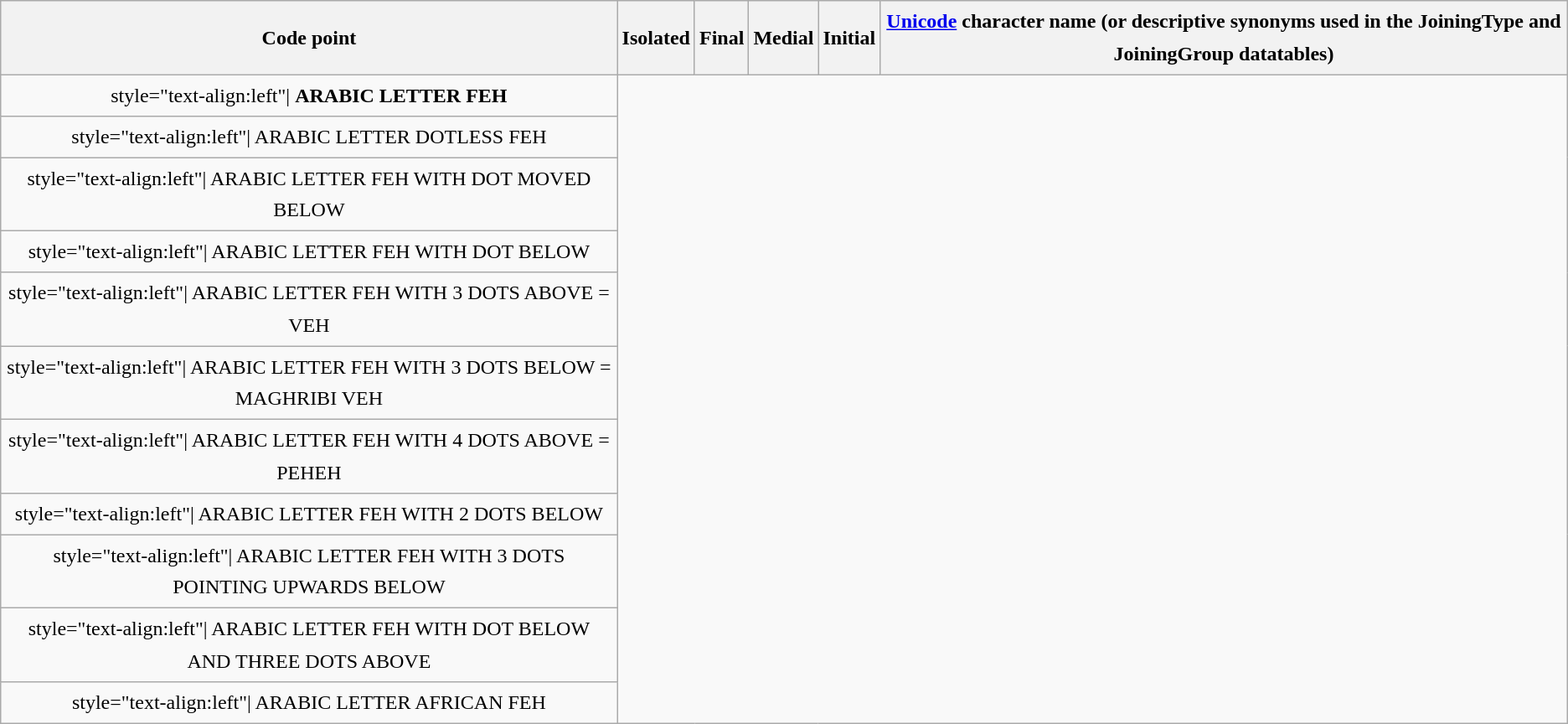<table class="wikitable" style="line-height:1.6;text-align:center">
<tr>
<th scope="col">Code point</th>
<th scope="col">Isolated</th>
<th scope="col">Final</th>
<th scope="col">Medial</th>
<th scope="col">Initial</th>
<th scope="col"><a href='#'>Unicode</a> character name (or descriptive synonyms used in the JoiningType and JoiningGroup datatables)</th>
</tr>
<tr>
<td>style="text-align:left"| <strong>ARABIC LETTER FEH</strong></td>
</tr>
<tr>
<td>style="text-align:left"| ARABIC LETTER DOTLESS FEH</td>
</tr>
<tr>
<td>style="text-align:left"| ARABIC LETTER FEH WITH DOT MOVED BELOW</td>
</tr>
<tr>
<td>style="text-align:left"| ARABIC LETTER FEH WITH DOT BELOW</td>
</tr>
<tr>
<td>style="text-align:left"| ARABIC LETTER FEH WITH 3 DOTS ABOVE = VEH</td>
</tr>
<tr>
<td>style="text-align:left"| ARABIC LETTER FEH WITH 3 DOTS BELOW = MAGHRIBI VEH</td>
</tr>
<tr>
<td>style="text-align:left"| ARABIC LETTER FEH WITH 4 DOTS ABOVE = PEHEH</td>
</tr>
<tr>
<td>style="text-align:left"| ARABIC LETTER FEH WITH 2 DOTS BELOW</td>
</tr>
<tr>
<td>style="text-align:left"| ARABIC LETTER FEH WITH 3 DOTS POINTING UPWARDS BELOW</td>
</tr>
<tr>
<td>style="text-align:left"| ARABIC LETTER FEH WITH DOT BELOW AND THREE DOTS ABOVE</td>
</tr>
<tr>
<td>style="text-align:left"| ARABIC LETTER AFRICAN FEH</td>
</tr>
</table>
